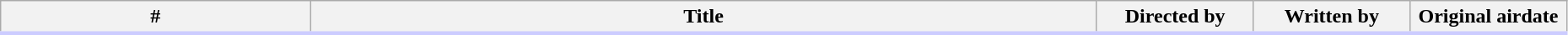<table class="wikitable" width="98%" style="background:#fff;">
<tr style="border-bottom:3px solid #CCF">
<th>#</th>
<th>Title</th>
<th width="10%">Directed by</th>
<th width="10%">Written by</th>
<th width="10%">Original airdate<br>











</th>
</tr>
</table>
